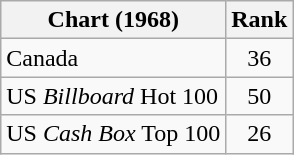<table class="wikitable sortable">
<tr>
<th align="left">Chart (1968)</th>
<th style="text-align:center;">Rank</th>
</tr>
<tr>
<td>Canada</td>
<td style="text-align:center;">36</td>
</tr>
<tr>
<td>US <em>Billboard</em> Hot 100</td>
<td style="text-align:center;">50</td>
</tr>
<tr>
<td>US <em>Cash Box</em> Top 100</td>
<td style="text-align:center;">26</td>
</tr>
</table>
